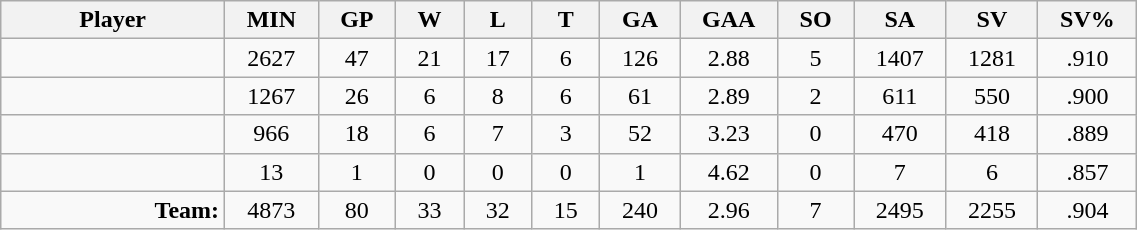<table class="wikitable sortable" width="60%">
<tr>
<th bgcolor="#DDDDFF" width="10%">Player</th>
<th width="3%" bgcolor="#DDDDFF" title="Minutes played">MIN</th>
<th width="3%" bgcolor="#DDDDFF" title="Games played in">GP</th>
<th width="3%" bgcolor="#DDDDFF" title="Wins">W</th>
<th width="3%" bgcolor="#DDDDFF"title="Losses">L</th>
<th width="3%" bgcolor="#DDDDFF" title="Ties">T</th>
<th width="3%" bgcolor="#DDDDFF" title="Goals against">GA</th>
<th width="3%" bgcolor="#DDDDFF" title="Goals against average">GAA</th>
<th width="3%" bgcolor="#DDDDFF"title="Shut-outs">SO</th>
<th width="3%" bgcolor="#DDDDFF" title="Shots against">SA</th>
<th width="3%" bgcolor="#DDDDFF" title="Shots saved">SV</th>
<th width="3%" bgcolor="#DDDDFF" title="Save percentage">SV%</th>
</tr>
<tr align="center">
<td align="right"></td>
<td>2627</td>
<td>47</td>
<td>21</td>
<td>17</td>
<td>6</td>
<td>126</td>
<td>2.88</td>
<td>5</td>
<td>1407</td>
<td>1281</td>
<td>.910</td>
</tr>
<tr align="center">
<td align="right"></td>
<td>1267</td>
<td>26</td>
<td>6</td>
<td>8</td>
<td>6</td>
<td>61</td>
<td>2.89</td>
<td>2</td>
<td>611</td>
<td>550</td>
<td>.900</td>
</tr>
<tr align="center">
<td align="right"></td>
<td>966</td>
<td>18</td>
<td>6</td>
<td>7</td>
<td>3</td>
<td>52</td>
<td>3.23</td>
<td>0</td>
<td>470</td>
<td>418</td>
<td>.889</td>
</tr>
<tr align="center">
<td align="right"></td>
<td>13</td>
<td>1</td>
<td>0</td>
<td>0</td>
<td>0</td>
<td>1</td>
<td>4.62</td>
<td>0</td>
<td>7</td>
<td>6</td>
<td>.857</td>
</tr>
<tr align="center">
<td align="right"><strong>Team:</strong></td>
<td>4873</td>
<td>80</td>
<td>33</td>
<td>32</td>
<td>15</td>
<td>240</td>
<td>2.96</td>
<td>7</td>
<td>2495</td>
<td>2255</td>
<td>.904</td>
</tr>
</table>
